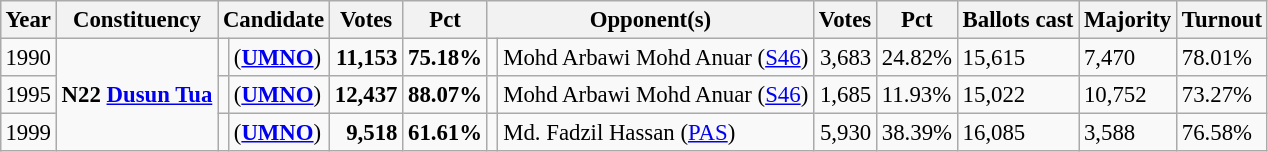<table class="wikitable" style="margin:0.5em ; font-size:95%">
<tr>
<th>Year</th>
<th>Constituency</th>
<th colspan=2>Candidate</th>
<th>Votes</th>
<th>Pct</th>
<th colspan=2>Opponent(s)</th>
<th>Votes</th>
<th>Pct</th>
<th>Ballots cast</th>
<th>Majority</th>
<th>Turnout</th>
</tr>
<tr>
<td>1990</td>
<td rowspan=3><strong>N22 <a href='#'>Dusun Tua</a></strong></td>
<td></td>
<td> (<a href='#'><strong>UMNO</strong></a>)</td>
<td align=right><strong>11,153</strong></td>
<td><strong>75.18%</strong></td>
<td></td>
<td>Mohd Arbawi Mohd Anuar (<a href='#'>S46</a>)</td>
<td align=right>3,683</td>
<td>24.82%</td>
<td>15,615</td>
<td>7,470</td>
<td>78.01%</td>
</tr>
<tr>
<td>1995</td>
<td></td>
<td> (<a href='#'><strong>UMNO</strong></a>)</td>
<td align=right><strong>12,437</strong></td>
<td><strong>88.07%</strong></td>
<td></td>
<td>Mohd Arbawi Mohd Anuar (<a href='#'>S46</a>)</td>
<td align=right>1,685</td>
<td>11.93%</td>
<td>15,022</td>
<td>10,752</td>
<td>73.27%</td>
</tr>
<tr>
<td>1999</td>
<td></td>
<td> (<a href='#'><strong>UMNO</strong></a>)</td>
<td align=right><strong>9,518</strong></td>
<td><strong>61.61%</strong></td>
<td></td>
<td>Md. Fadzil Hassan (<a href='#'>PAS</a>)</td>
<td align=right>5,930</td>
<td>38.39%</td>
<td>16,085</td>
<td>3,588</td>
<td>76.58%</td>
</tr>
</table>
